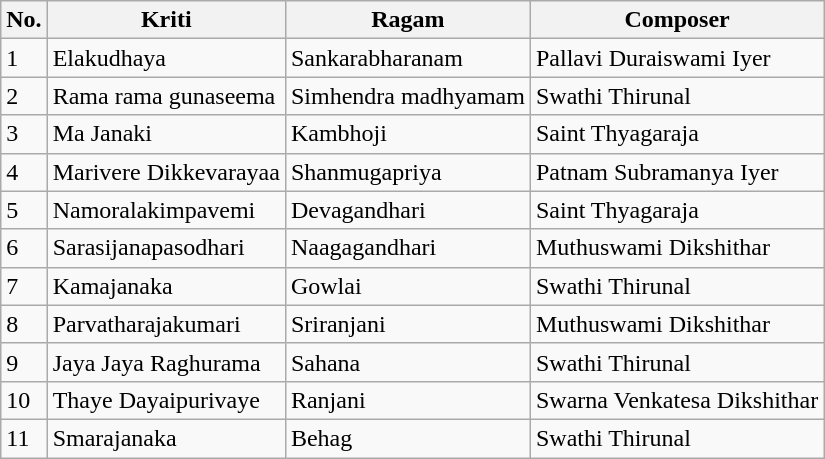<table class="wikitable">
<tr>
<th>No.</th>
<th>Kriti</th>
<th>Ragam</th>
<th>Composer</th>
</tr>
<tr>
<td>1</td>
<td>Elakudhaya</td>
<td>Sankarabharanam</td>
<td>Pallavi Duraiswami Iyer</td>
</tr>
<tr>
<td>2</td>
<td>Rama rama gunaseema</td>
<td>Simhendra madhyamam</td>
<td>Swathi Thirunal</td>
</tr>
<tr>
<td>3</td>
<td>Ma Janaki</td>
<td>Kambhoji</td>
<td>Saint Thyagaraja</td>
</tr>
<tr>
<td>4</td>
<td>Marivere Dikkevarayaa</td>
<td>Shanmugapriya</td>
<td>Patnam Subramanya Iyer</td>
</tr>
<tr>
<td>5</td>
<td>Namoralakimpavemi</td>
<td>Devagandhari</td>
<td>Saint Thyagaraja</td>
</tr>
<tr>
<td>6</td>
<td>Sarasijanapasodhari</td>
<td>Naagagandhari</td>
<td>Muthuswami Dikshithar</td>
</tr>
<tr>
<td>7</td>
<td>Kamajanaka</td>
<td>Gowlai</td>
<td>Swathi Thirunal</td>
</tr>
<tr>
<td>8</td>
<td>Parvatharajakumari</td>
<td>Sriranjani</td>
<td>Muthuswami Dikshithar</td>
</tr>
<tr>
<td>9</td>
<td>Jaya Jaya Raghurama</td>
<td>Sahana</td>
<td>Swathi Thirunal</td>
</tr>
<tr>
<td>10</td>
<td>Thaye Dayaipurivaye</td>
<td>Ranjani</td>
<td>Swarna Venkatesa Dikshithar</td>
</tr>
<tr>
<td>11</td>
<td>Smarajanaka</td>
<td>Behag</td>
<td>Swathi Thirunal</td>
</tr>
</table>
